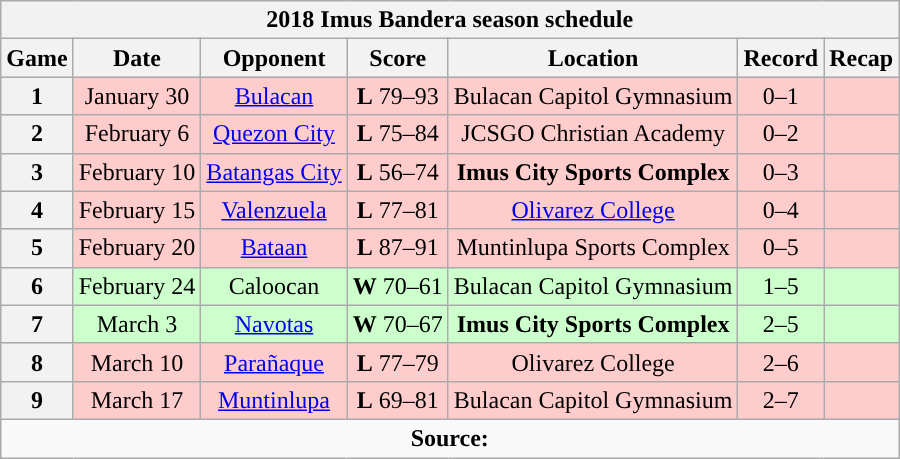<table class="wikitable" style="text-align:center">
<tr>
<th colspan=7>2018 Imus Bandera season schedule</th>
</tr>
<tr>
<th>Game</th>
<th>Date</th>
<th>Opponent</th>
<th>Score</th>
<th>Location</th>
<th>Record</th>
<th>Recap</th>
</tr>
<tr style="background:#fcc">
<th>1</th>
<td>January 30</td>
<td><a href='#'>Bulacan</a></td>
<td><strong>L</strong> 79–93</td>
<td>Bulacan Capitol Gymnasium</td>
<td>0–1</td>
<td></td>
</tr>
<tr style="background:#fcc">
<th>2</th>
<td>February 6</td>
<td><a href='#'>Quezon City</a></td>
<td><strong>L</strong> 75–84</td>
<td>JCSGO Christian Academy</td>
<td>0–2</td>
<td></td>
</tr>
<tr style="background:#fcc">
<th>3</th>
<td>February 10</td>
<td><a href='#'>Batangas City</a></td>
<td><strong>L</strong> 56–74</td>
<td><strong>Imus City Sports Complex</strong></td>
<td>0–3</td>
<td></td>
</tr>
<tr style="background:#fcc">
<th>4</th>
<td>February 15</td>
<td><a href='#'>Valenzuela</a></td>
<td><strong>L</strong> 77–81</td>
<td><a href='#'>Olivarez College</a></td>
<td>0–4</td>
<td></td>
</tr>
<tr style="background:#fcc">
<th>5</th>
<td>February 20</td>
<td><a href='#'>Bataan</a></td>
<td><strong>L</strong> 87–91</td>
<td>Muntinlupa Sports Complex</td>
<td>0–5</td>
<td></td>
</tr>
<tr style="background:#cfc">
<th>6</th>
<td>February 24</td>
<td>Caloocan</td>
<td><strong>W</strong> 70–61</td>
<td>Bulacan Capitol Gymnasium</td>
<td>1–5</td>
<td></td>
</tr>
<tr style="background:#cfc">
<th>7</th>
<td>March 3</td>
<td><a href='#'>Navotas</a></td>
<td><strong>W</strong> 70–67</td>
<td><strong>Imus City Sports Complex</strong></td>
<td>2–5</td>
<td></td>
</tr>
<tr style="background:#fcc">
<th>8</th>
<td>March 10</td>
<td><a href='#'>Parañaque</a></td>
<td><strong>L</strong> 77–79</td>
<td>Olivarez College</td>
<td>2–6</td>
<td></td>
</tr>
<tr style="background:#fcc">
<th>9</th>
<td>March 17</td>
<td><a href='#'>Muntinlupa</a></td>
<td><strong>L</strong> 69–81</td>
<td>Bulacan Capitol Gymnasium</td>
<td>2–7</td>
<td></td>
</tr>
<tr>
<td colspan=7 align=center><strong>Source: </strong></td>
</tr>
</table>
